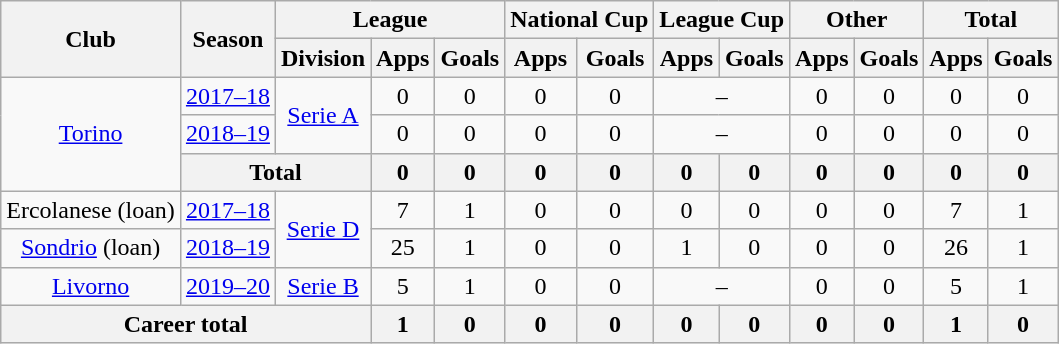<table class="wikitable" style="text-align: center">
<tr>
<th rowspan="2">Club</th>
<th rowspan="2">Season</th>
<th colspan="3">League</th>
<th colspan="2">National Cup</th>
<th colspan="2">League Cup</th>
<th colspan="2">Other</th>
<th colspan="2">Total</th>
</tr>
<tr>
<th>Division</th>
<th>Apps</th>
<th>Goals</th>
<th>Apps</th>
<th>Goals</th>
<th>Apps</th>
<th>Goals</th>
<th>Apps</th>
<th>Goals</th>
<th>Apps</th>
<th>Goals</th>
</tr>
<tr>
<td rowspan="3"><a href='#'>Torino</a></td>
<td><a href='#'>2017–18</a></td>
<td rowspan="2"><a href='#'>Serie A</a></td>
<td>0</td>
<td>0</td>
<td>0</td>
<td>0</td>
<td colspan="2">–</td>
<td>0</td>
<td>0</td>
<td>0</td>
<td>0</td>
</tr>
<tr>
<td><a href='#'>2018–19</a></td>
<td>0</td>
<td>0</td>
<td>0</td>
<td>0</td>
<td colspan="2">–</td>
<td>0</td>
<td>0</td>
<td>0</td>
<td>0</td>
</tr>
<tr>
<th colspan="2">Total</th>
<th>0</th>
<th>0</th>
<th>0</th>
<th>0</th>
<th>0</th>
<th>0</th>
<th>0</th>
<th>0</th>
<th>0</th>
<th>0</th>
</tr>
<tr>
<td>Ercolanese (loan)</td>
<td><a href='#'>2017–18</a></td>
<td rowspan="2"><a href='#'>Serie D</a></td>
<td>7</td>
<td>1</td>
<td>0</td>
<td>0</td>
<td>0</td>
<td>0</td>
<td>0</td>
<td>0</td>
<td>7</td>
<td>1</td>
</tr>
<tr>
<td><a href='#'>Sondrio</a> (loan)</td>
<td><a href='#'>2018–19</a></td>
<td>25</td>
<td>1</td>
<td>0</td>
<td>0</td>
<td>1</td>
<td>0</td>
<td>0</td>
<td>0</td>
<td>26</td>
<td>1</td>
</tr>
<tr>
<td><a href='#'>Livorno</a></td>
<td><a href='#'>2019–20</a></td>
<td><a href='#'>Serie B</a></td>
<td>5</td>
<td>1</td>
<td>0</td>
<td>0</td>
<td colspan="2">–</td>
<td>0</td>
<td>0</td>
<td>5</td>
<td>1</td>
</tr>
<tr>
<th colspan="3">Career total</th>
<th>1</th>
<th>0</th>
<th>0</th>
<th>0</th>
<th>0</th>
<th>0</th>
<th>0</th>
<th>0</th>
<th>1</th>
<th>0</th>
</tr>
</table>
